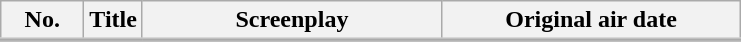<table class="wikitable">
<tr style="border-bottom: 3px solid #C0C0C0;">
<th style="width:3em;">No.</th>
<th>Title</th>
<th style="width:12em;">Screenplay</th>
<th style="width:12em;">Original air date</th>
</tr>
<tr>
</tr>
</table>
